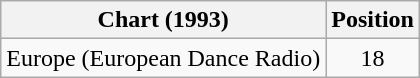<table class="wikitable">
<tr>
<th>Chart (1993)</th>
<th>Position</th>
</tr>
<tr>
<td align="left">Europe (European Dance Radio)</td>
<td align="center">18</td>
</tr>
</table>
